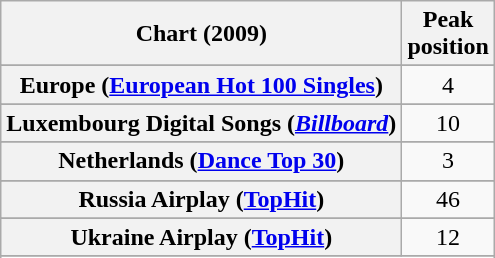<table class="wikitable sortable plainrowheaders" style="text-align:center">
<tr>
<th scope="col">Chart (2009)</th>
<th scope="col">Peak<br>position</th>
</tr>
<tr>
</tr>
<tr>
</tr>
<tr>
</tr>
<tr>
</tr>
<tr>
</tr>
<tr>
</tr>
<tr>
</tr>
<tr>
</tr>
<tr>
</tr>
<tr>
<th scope="row">Europe (<a href='#'>European Hot 100 Singles</a>)</th>
<td>4</td>
</tr>
<tr>
</tr>
<tr>
</tr>
<tr>
</tr>
<tr>
</tr>
<tr>
</tr>
<tr>
</tr>
<tr>
</tr>
<tr>
<th scope="row">Luxembourg Digital Songs (<em><a href='#'>Billboard</a></em>)</th>
<td>10</td>
</tr>
<tr>
</tr>
<tr>
</tr>
<tr>
<th scope="row">Netherlands (<a href='#'>Dance Top 30</a>)</th>
<td>3</td>
</tr>
<tr>
</tr>
<tr>
</tr>
<tr>
<th scope="row">Russia Airplay (<a href='#'>TopHit</a>)</th>
<td>46</td>
</tr>
<tr>
</tr>
<tr>
</tr>
<tr>
</tr>
<tr>
</tr>
<tr>
<th scope="row">Ukraine Airplay (<a href='#'>TopHit</a>)</th>
<td>12</td>
</tr>
<tr>
</tr>
<tr>
</tr>
<tr>
</tr>
<tr>
</tr>
<tr>
</tr>
</table>
